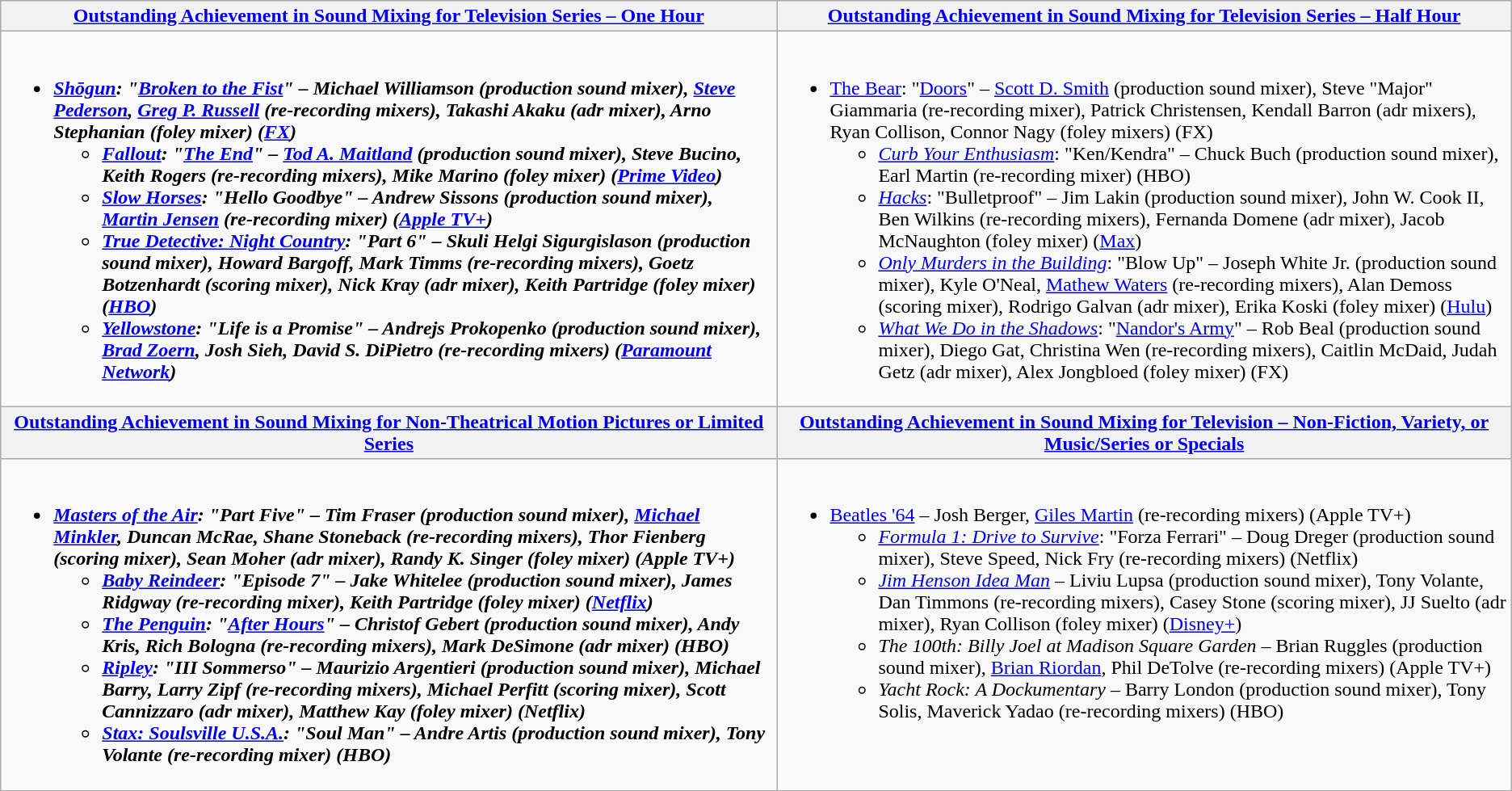<table class=wikitable style="width=100%">
<tr>
<th style="width=50%"><a href='#'>Outstanding Achievement in Sound Mixing for Television Series – One Hour</a></th>
<th style="width=50%"><a href='#'>Outstanding Achievement in Sound Mixing for Television Series – Half Hour</a></th>
</tr>
<tr>
<td valign="top"><br><ul><li><strong><em><a href='#'>Shōgun</a><em>: "<a href='#'>Broken to the Fist</a>" – Michael Williamson (production sound mixer), <a href='#'>Steve Pederson</a>, <a href='#'>Greg P. Russell</a> (re-recording mixers), Takashi Akaku (adr mixer), Arno Stephanian (foley mixer) (<a href='#'>FX</a>)<strong><ul><li></em><a href='#'>Fallout</a><em>: "<a href='#'>The End</a>" – <a href='#'>Tod A. Maitland</a> (production sound mixer), Steve Bucino, Keith Rogers (re-recording mixers), Mike Marino (foley mixer) (<a href='#'>Prime Video</a>)</li><li></em><a href='#'>Slow Horses</a><em>: "Hello Goodbye" – Andrew Sissons (production sound mixer), <a href='#'>Martin Jensen</a> (re-recording mixer) (<a href='#'>Apple TV+</a>)</li><li></em><a href='#'>True Detective: Night Country</a><em>: "Part 6" – Skuli Helgi Sigurgislason (production sound mixer), Howard Bargoff, Mark Timms (re-recording mixers), Goetz Botzenhardt (scoring mixer), Nick Kray (adr mixer), Keith Partridge (foley mixer) (<a href='#'>HBO</a>)</li><li></em><a href='#'>Yellowstone</a><em>: "Life is a Promise" – Andrejs Prokopenko (production sound mixer), <a href='#'>Brad Zoern</a>, Josh Sieh, David S. DiPietro (re-recording mixers) (<a href='#'>Paramount Network</a>)</li></ul></li></ul></td>
<td valign="top"><br><ul><li></em></strong><a href='#'>The Bear</a></em>: "<a href='#'>Doors</a>" – <a href='#'>Scott D. Smith</a> (production sound mixer), Steve "Major" Giammaria (re-recording mixer), Patrick Christensen, Kendall Barron (adr mixers), Ryan Collison, Connor Nagy (foley mixers) (FX)</strong><ul><li><em><a href='#'>Curb Your Enthusiasm</a></em>: "Ken/Kendra" – Chuck Buch (production sound mixer), Earl Martin (re-recording mixer) (HBO)</li><li><em><a href='#'>Hacks</a></em>: "Bulletproof" – Jim Lakin (production sound mixer), John W. Cook II, Ben Wilkins (re-recording mixers), Fernanda Domene (adr mixer), Jacob McNaughton (foley mixer) (<a href='#'>Max</a>)</li><li><em><a href='#'>Only Murders in the Building</a></em>: "Blow Up" – Joseph White Jr. (production sound mixer), Kyle O'Neal, <a href='#'>Mathew Waters</a> (re-recording mixers), Alan Demoss (scoring mixer), Rodrigo Galvan (adr mixer), Erika Koski (foley mixer) (<a href='#'>Hulu</a>)</li><li><em><a href='#'>What We Do in the Shadows</a></em>: "<a href='#'>Nandor's Army</a>" – Rob Beal (production sound mixer), Diego Gat, Christina Wen (re-recording mixers), Caitlin McDaid, Judah Getz (adr mixer), Alex Jongbloed (foley mixer) (FX)</li></ul></li></ul></td>
</tr>
<tr>
<th style="width=50%"><a href='#'>Outstanding Achievement in Sound Mixing for Non-Theatrical Motion Pictures or Limited Series</a></th>
<th style="width=50%"><a href='#'>Outstanding Achievement in Sound Mixing for Television – Non-Fiction, Variety, or Music/Series or Specials</a></th>
</tr>
<tr>
<td valign="top"><br><ul><li><strong><em><a href='#'>Masters of the Air</a><em>: "Part Five" – Tim Fraser (production sound mixer), <a href='#'>Michael Minkler</a>, Duncan McRae, Shane Stoneback (re-recording mixers), Thor Fienberg (scoring mixer), Sean Moher (adr mixer), Randy K. Singer (foley mixer) (Apple TV+)<strong><ul><li></em><a href='#'>Baby Reindeer</a><em>: "Episode 7" – Jake Whitelee (production sound mixer), James Ridgway (re-recording mixer), Keith Partridge (foley mixer) (<a href='#'>Netflix</a>)</li><li></em><a href='#'>The Penguin</a><em>: "<a href='#'>After Hours</a>" – Christof Gebert (production sound mixer), Andy Kris, Rich Bologna (re-recording mixers), Mark DeSimone (adr mixer) (HBO)</li><li></em><a href='#'>Ripley</a><em>: "III Sommerso" – Maurizio Argentieri (production sound mixer), Michael Barry, Larry Zipf (re-recording mixers), Michael Perfitt (scoring mixer), Scott Cannizzaro (adr mixer), Matthew Kay (foley mixer) (Netflix)</li><li></em><a href='#'>Stax: Soulsville U.S.A.</a><em>: "Soul Man" – Andre Artis (production sound mixer), Tony Volante (re-recording mixer) (HBO)</li></ul></li></ul></td>
<td valign="top"><br><ul><li></em></strong><a href='#'>Beatles '64</a></em> – Josh Berger, <a href='#'>Giles Martin</a> (re-recording mixers) (Apple TV+)</strong><ul><li><em><a href='#'>Formula 1: Drive to Survive</a></em>: "Forza Ferrari" – Doug Dreger (production sound mixer), Steve Speed, Nick Fry (re-recording mixers) (Netflix)</li><li><em><a href='#'>Jim Henson Idea Man</a></em> – Liviu Lupsa (production sound mixer), Tony Volante, Dan Timmons (re-recording mixers), Casey Stone (scoring mixer), JJ Suelto (adr mixer), Ryan Collison (foley mixer) (<a href='#'>Disney+</a>)</li><li><em>The 100th: Billy Joel at Madison Square Garden</em> – Brian Ruggles (production sound mixer), <a href='#'>Brian Riordan</a>, Phil DeTolve (re-recording mixers) (Apple TV+)</li><li><em>Yacht Rock: A Dockumentary</em> – Barry London (production sound mixer), Tony Solis, Maverick Yadao (re-recording mixers) (HBO)</li></ul></li></ul></td>
</tr>
</table>
